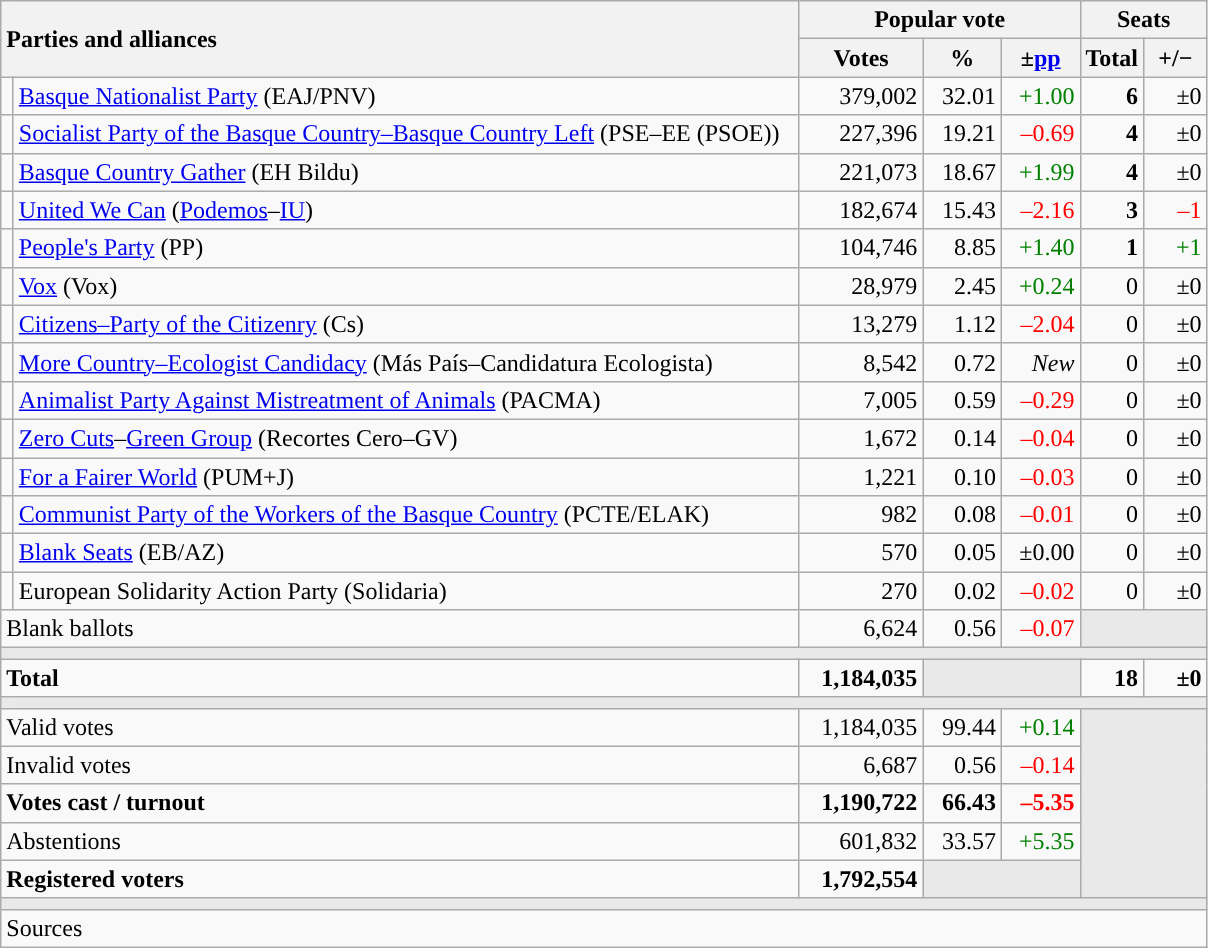<table class="wikitable" style="text-align:right;">
<tr>
<th style="text-align:left;" rowspan="2" colspan="2" width="525">Parties and alliances</th>
<th colspan="3">Popular vote</th>
<th colspan="2">Seats</th>
</tr>
<tr>
<th width="75">Votes</th>
<th width="45">%</th>
<th width="45">±<a href='#'>pp</a></th>
<th width="35">Total</th>
<th width="35">+/−</th>
</tr>
<tr>
<td width="1" style="color:inherit;background:"></td>
<td align="left"><a href='#'>Basque Nationalist Party</a> (EAJ/PNV)</td>
<td>379,002</td>
<td>32.01</td>
<td style="color:green;">+1.00</td>
<td><strong>6</strong></td>
<td>±0</td>
</tr>
<tr>
<td style="color:inherit;background:"></td>
<td align="left"><a href='#'>Socialist Party of the Basque Country–Basque Country Left</a> (PSE–EE (PSOE))</td>
<td>227,396</td>
<td>19.21</td>
<td style="color:red;">–0.69</td>
<td><strong>4</strong></td>
<td>±0</td>
</tr>
<tr>
<td style="color:inherit;background:"></td>
<td align="left"><a href='#'>Basque Country Gather</a> (EH Bildu)</td>
<td>221,073</td>
<td>18.67</td>
<td style="color:green;">+1.99</td>
<td><strong>4</strong></td>
<td>±0</td>
</tr>
<tr>
<td style="color:inherit;background:"></td>
<td align="left"><a href='#'>United We Can</a> (<a href='#'>Podemos</a>–<a href='#'>IU</a>)</td>
<td>182,674</td>
<td>15.43</td>
<td style="color:red;">–2.16</td>
<td><strong>3</strong></td>
<td style="color:red;">–1</td>
</tr>
<tr>
<td style="color:inherit;background:"></td>
<td align="left"><a href='#'>People's Party</a> (PP)</td>
<td>104,746</td>
<td>8.85</td>
<td style="color:green;">+1.40</td>
<td><strong>1</strong></td>
<td style="color:green;">+1</td>
</tr>
<tr>
<td style="color:inherit;background:"></td>
<td align="left"><a href='#'>Vox</a> (Vox)</td>
<td>28,979</td>
<td>2.45</td>
<td style="color:green;">+0.24</td>
<td>0</td>
<td>±0</td>
</tr>
<tr>
<td style="color:inherit;background:"></td>
<td align="left"><a href='#'>Citizens–Party of the Citizenry</a> (Cs)</td>
<td>13,279</td>
<td>1.12</td>
<td style="color:red;">–2.04</td>
<td>0</td>
<td>±0</td>
</tr>
<tr>
<td style="color:inherit;background:"></td>
<td align="left"><a href='#'>More Country–Ecologist Candidacy</a> (Más País–Candidatura Ecologista)</td>
<td>8,542</td>
<td>0.72</td>
<td><em>New</em></td>
<td>0</td>
<td>±0</td>
</tr>
<tr>
<td style="color:inherit;background:"></td>
<td align="left"><a href='#'>Animalist Party Against Mistreatment of Animals</a> (PACMA)</td>
<td>7,005</td>
<td>0.59</td>
<td style="color:red;">–0.29</td>
<td>0</td>
<td>±0</td>
</tr>
<tr>
<td style="color:inherit;background:"></td>
<td align="left"><a href='#'>Zero Cuts</a>–<a href='#'>Green Group</a> (Recortes Cero–GV)</td>
<td>1,672</td>
<td>0.14</td>
<td style="color:red;">–0.04</td>
<td>0</td>
<td>±0</td>
</tr>
<tr>
<td style="color:inherit;background:"></td>
<td align="left"><a href='#'>For a Fairer World</a> (PUM+J)</td>
<td>1,221</td>
<td>0.10</td>
<td style="color:red;">–0.03</td>
<td>0</td>
<td>±0</td>
</tr>
<tr>
<td style="color:inherit;background:"></td>
<td align="left"><a href='#'>Communist Party of the Workers of the Basque Country</a> (PCTE/ELAK)</td>
<td>982</td>
<td>0.08</td>
<td style="color:red;">–0.01</td>
<td>0</td>
<td>±0</td>
</tr>
<tr>
<td style="color:inherit;background:"></td>
<td align="left"><a href='#'>Blank Seats</a> (EB/AZ)</td>
<td>570</td>
<td>0.05</td>
<td>±0.00</td>
<td>0</td>
<td>±0</td>
</tr>
<tr>
<td style="color:inherit;background:"></td>
<td align="left">European Solidarity Action Party (Solidaria)</td>
<td>270</td>
<td>0.02</td>
<td style="color:red;">–0.02</td>
<td>0</td>
<td>±0</td>
</tr>
<tr>
<td align="left" colspan="2">Blank ballots</td>
<td>6,624</td>
<td>0.56</td>
<td style="color:red;">–0.07</td>
<td bgcolor="#E9E9E9" colspan="2"></td>
</tr>
<tr>
<td colspan="7" bgcolor="#E9E9E9"></td>
</tr>
<tr style="font-weight:bold;">
<td align="left" colspan="2">Total</td>
<td>1,184,035</td>
<td bgcolor="#E9E9E9" colspan="2"></td>
<td>18</td>
<td>±0</td>
</tr>
<tr>
<td colspan="7" bgcolor="#E9E9E9"></td>
</tr>
<tr>
<td align="left" colspan="2">Valid votes</td>
<td>1,184,035</td>
<td>99.44</td>
<td style="color:green;">+0.14</td>
<td bgcolor="#E9E9E9" colspan="2" rowspan="5"></td>
</tr>
<tr>
<td align="left" colspan="2">Invalid votes</td>
<td>6,687</td>
<td>0.56</td>
<td style="color:red;">–0.14</td>
</tr>
<tr style="font-weight:bold;">
<td align="left" colspan="2">Votes cast / turnout</td>
<td>1,190,722</td>
<td>66.43</td>
<td style="color:red;">–5.35</td>
</tr>
<tr>
<td align="left" colspan="2">Abstentions</td>
<td>601,832</td>
<td>33.57</td>
<td style="color:green;">+5.35</td>
</tr>
<tr style="font-weight:bold;">
<td align="left" colspan="2">Registered voters</td>
<td>1,792,554</td>
<td bgcolor="#E9E9E9" colspan="2"></td>
</tr>
<tr>
<td colspan="7" bgcolor="#E9E9E9"></td>
</tr>
<tr>
<td align="left" colspan="7">Sources</td>
</tr>
</table>
